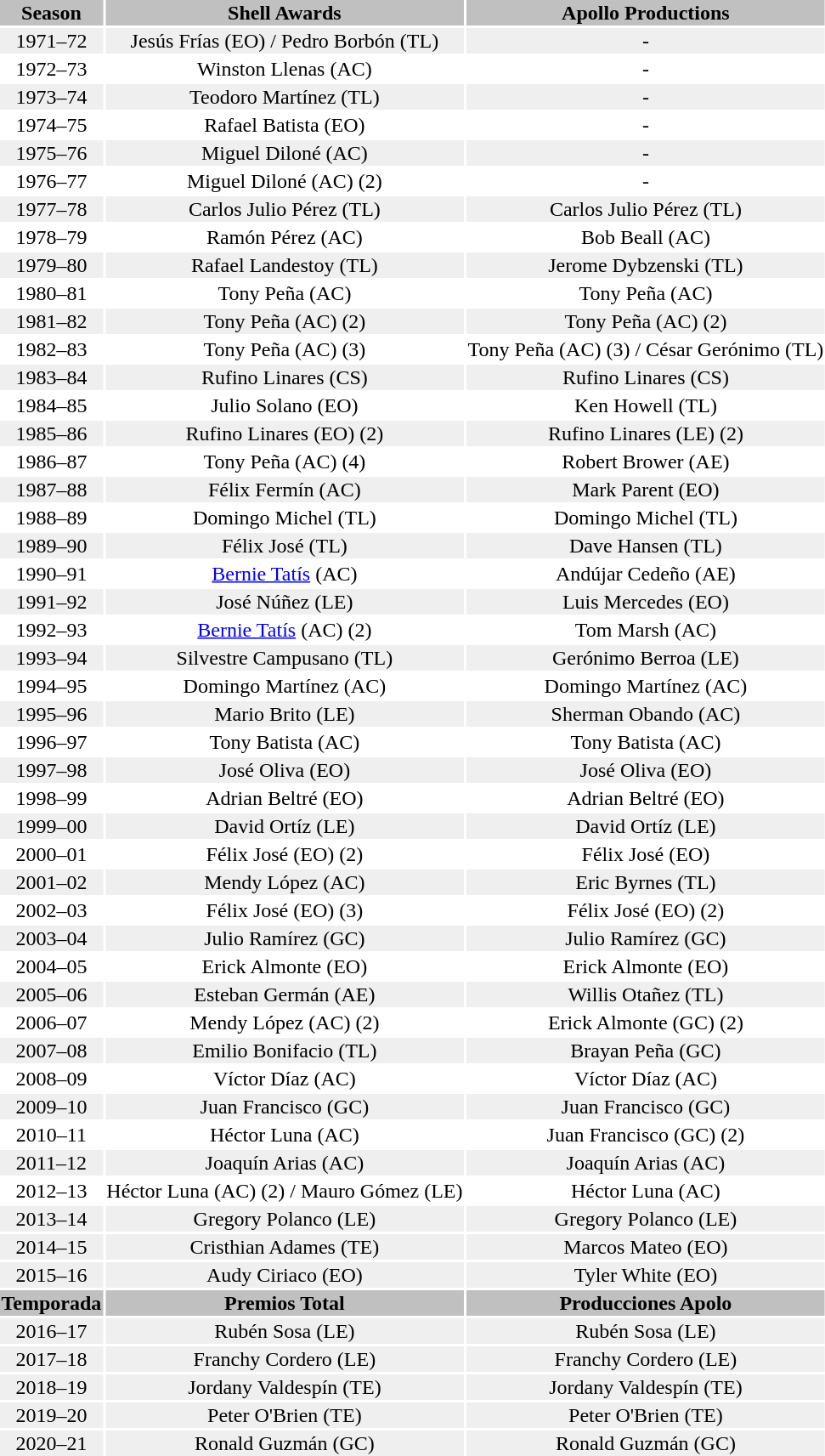<table class="toccolours">
<tr>
<th bgcolor=silver>Season</th>
<th bgcolor=silver>Shell Awards</th>
<th bgcolor=silver>Apollo Productions</th>
</tr>
<tr align=center  bgcolor=#EFEFEF>
<td>1971–72</td>
<td>Jesús Frías (EO) / Pedro Borbón (TL)</td>
<td>-</td>
</tr>
<tr align=center>
<td>1972–73</td>
<td>Winston Llenas (AC)</td>
<td>-</td>
</tr>
<tr align=center  bgcolor=#EFEFEF>
<td>1973–74</td>
<td>Teodoro Martínez (TL)</td>
<td>-</td>
</tr>
<tr align=center>
<td>1974–75</td>
<td>Rafael Batista (EO)</td>
<td>-</td>
</tr>
<tr align=center  bgcolor=#EFEFEF>
<td>1975–76</td>
<td>Miguel Diloné (AC)</td>
<td>-</td>
</tr>
<tr align=center>
<td>1976–77</td>
<td>Miguel Diloné (AC) (2)</td>
<td>-</td>
</tr>
<tr align=center  bgcolor=#EFEFEF>
<td>1977–78</td>
<td>Carlos Julio Pérez (TL)</td>
<td>Carlos Julio Pérez (TL)</td>
</tr>
<tr align=center>
<td>1978–79</td>
<td>Ramón Pérez (AC)</td>
<td>Bob Beall (AC)</td>
</tr>
<tr align=center  bgcolor=#EFEFEF>
<td>1979–80</td>
<td>Rafael Landestoy (TL)</td>
<td>Jerome Dybzenski (TL)</td>
</tr>
<tr align=center>
<td>1980–81</td>
<td>Tony Peña (AC)</td>
<td>Tony Peña (AC)</td>
</tr>
<tr align=center  bgcolor=#EFEFEF>
<td>1981–82</td>
<td>Tony Peña (AC) (2)</td>
<td>Tony Peña (AC) (2)</td>
</tr>
<tr align=center>
<td>1982–83</td>
<td>Tony Peña (AC) (3)</td>
<td>Tony Peña (AC) (3) / César Gerónimo (TL)</td>
</tr>
<tr align=center  bgcolor=#EFEFEF>
<td>1983–84</td>
<td>Rufino Linares (CS)</td>
<td>Rufino Linares (CS)</td>
</tr>
<tr align=center>
<td>1984–85</td>
<td>Julio Solano (EO)</td>
<td>Ken Howell (TL)</td>
</tr>
<tr align=center  bgcolor=#EFEFEF>
<td>1985–86</td>
<td>Rufino Linares (EO) (2)</td>
<td>Rufino Linares (LE) (2)</td>
</tr>
<tr align=center>
<td>1986–87</td>
<td>Tony Peña (AC) (4)</td>
<td>Robert Brower (AE)</td>
</tr>
<tr align=center  bgcolor=#EFEFEF>
<td>1987–88</td>
<td>Félix Fermín (AC)</td>
<td>Mark Parent (EO)</td>
</tr>
<tr align=center>
<td>1988–89</td>
<td>Domingo Michel (TL)</td>
<td>Domingo Michel (TL)</td>
</tr>
<tr align=center  bgcolor=#EFEFEF>
<td>1989–90</td>
<td>Félix José (TL)</td>
<td>Dave Hansen (TL)</td>
</tr>
<tr align=center>
<td>1990–91</td>
<td><a href='#'>Bernie Tatís</a> (AC)</td>
<td>Andújar Cedeño (AE)</td>
</tr>
<tr align=center  bgcolor=#EFEFEF>
<td>1991–92</td>
<td>José Núñez (LE)</td>
<td>Luis Mercedes (EO)</td>
</tr>
<tr align=center>
<td>1992–93</td>
<td><a href='#'>Bernie Tatís</a> (AC) (2)</td>
<td>Tom Marsh (AC)</td>
</tr>
<tr align=center  bgcolor=#EFEFEF>
<td>1993–94</td>
<td>Silvestre Campusano (TL)</td>
<td>Gerónimo Berroa (LE)</td>
</tr>
<tr align=center>
<td>1994–95</td>
<td>Domingo Martínez (AC)</td>
<td>Domingo Martínez (AC)</td>
</tr>
<tr align=center  bgcolor=#EFEFEF>
<td>1995–96</td>
<td>Mario Brito (LE)</td>
<td>Sherman Obando (AC)</td>
</tr>
<tr align=center>
<td>1996–97</td>
<td>Tony Batista (AC)</td>
<td>Tony Batista (AC)</td>
</tr>
<tr align=center  bgcolor=#EFEFEF>
<td>1997–98</td>
<td>José Oliva (EO)</td>
<td>José Oliva (EO)</td>
</tr>
<tr align=center>
<td>1998–99</td>
<td>Adrian Beltré (EO)</td>
<td>Adrian Beltré (EO)</td>
</tr>
<tr align=center  bgcolor=#EFEFEF>
<td>1999–00</td>
<td>David Ortíz (LE)</td>
<td>David Ortíz (LE)</td>
</tr>
<tr align=center>
<td>2000–01</td>
<td>Félix José (EO) (2)</td>
<td>Félix José (EO)</td>
</tr>
<tr align=center  bgcolor=#EFEFEF>
<td>2001–02</td>
<td>Mendy López (AC)</td>
<td>Eric Byrnes (TL)</td>
</tr>
<tr align=center>
<td>2002–03</td>
<td>Félix José (EO) (3)</td>
<td>Félix José (EO) (2)</td>
</tr>
<tr align=center  bgcolor=#EFEFEF>
<td>2003–04</td>
<td>Julio Ramírez (GC)</td>
<td>Julio Ramírez (GC)</td>
</tr>
<tr align=center>
<td>2004–05</td>
<td>Erick Almonte (EO)</td>
<td>Erick Almonte (EO)</td>
</tr>
<tr align=center  bgcolor=#EFEFEF>
<td>2005–06</td>
<td>Esteban Germán (AE)</td>
<td>Willis Otañez (TL)</td>
</tr>
<tr align=center>
<td>2006–07</td>
<td>Mendy López (AC) (2)</td>
<td>Erick Almonte (GC) (2)</td>
</tr>
<tr align=center  bgcolor=#EFEFEF>
<td>2007–08</td>
<td>Emilio Bonifacio (TL)</td>
<td>Brayan Peña (GC)</td>
</tr>
<tr align=center>
<td>2008–09</td>
<td>Víctor Díaz (AC)</td>
<td>Víctor Díaz (AC)</td>
</tr>
<tr align=center  bgcolor=#EFEFEF>
<td>2009–10</td>
<td>Juan Francisco (GC)</td>
<td>Juan Francisco (GC)</td>
</tr>
<tr align=center>
<td>2010–11</td>
<td>Héctor Luna (AC)</td>
<td>Juan Francisco (GC) (2)</td>
</tr>
<tr align=center  bgcolor=#EFEFEF>
<td>2011–12</td>
<td>Joaquín Arias (AC)</td>
<td>Joaquín Arias (AC)</td>
</tr>
<tr align=center>
<td>2012–13</td>
<td>Héctor Luna (AC) (2) / Mauro Gómez (LE)</td>
<td>Héctor Luna (AC)</td>
</tr>
<tr align=center  bgcolor=#EFEFEF>
<td>2013–14</td>
<td>Gregory Polanco (LE)</td>
<td>Gregory Polanco (LE)</td>
</tr>
<tr align=center  bgcolor=#EFEFEF>
<td>2014–15</td>
<td>Cristhian Adames (TE)</td>
<td>Marcos Mateo (EO)</td>
</tr>
<tr align=center  bgcolor=#EFEFEF>
<td>2015–16</td>
<td>Audy Ciriaco (EO)</td>
<td>Tyler White (EO)</td>
</tr>
<tr>
<th bgcolor=silver>Temporada</th>
<th bgcolor=silver>Premios Total</th>
<th bgcolor=silver>Producciones Apolo</th>
</tr>
<tr align=center  bgcolor=#EFEFEF>
<td>2016–17</td>
<td>Rubén Sosa (LE)</td>
<td>Rubén Sosa (LE)</td>
</tr>
<tr align=center  bgcolor=#EFEFEF>
<td>2017–18</td>
<td>Franchy Cordero (LE)</td>
<td>Franchy Cordero (LE)</td>
</tr>
<tr align=center  bgcolor=#EFEFEF>
<td>2018–19</td>
<td>Jordany Valdespín (TE)</td>
<td>Jordany Valdespín (TE)</td>
</tr>
<tr align=center  bgcolor=#EFEFEF>
<td>2019–20</td>
<td>Peter O'Brien (TE)</td>
<td>Peter O'Brien (TE)</td>
</tr>
<tr align=center  bgcolor=#EFEFEF>
<td>2020–21</td>
<td>Ronald Guzmán (GC)</td>
<td>Ronald Guzmán (GC)</td>
</tr>
<tr align=center  bgcolor=#EFEFEF>
</tr>
</table>
